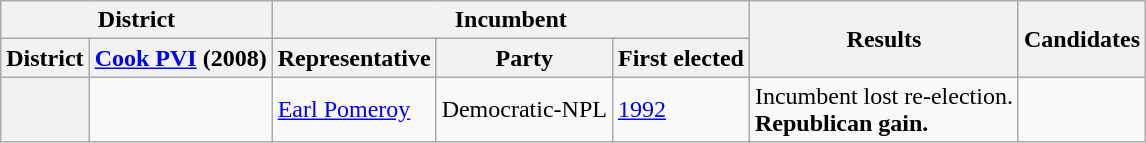<table class=wikitable>
<tr>
<th colspan=2>District</th>
<th colspan=3>Incumbent</th>
<th rowspan=2>Results</th>
<th rowspan=2>Candidates</th>
</tr>
<tr valign=bottom>
<th>District</th>
<th><a href='#'>Cook PVI</a> (2008)</th>
<th>Representative</th>
<th>Party</th>
<th>First elected</th>
</tr>
<tr>
<th></th>
<td></td>
<td><a href='#'>Earl Pomeroy</a></td>
<td>Democratic-NPL</td>
<td><a href='#'>1992</a></td>
<td>Incumbent lost re-election.<br><strong>Republican gain.</strong></td>
<td nowrap></td>
</tr>
</table>
